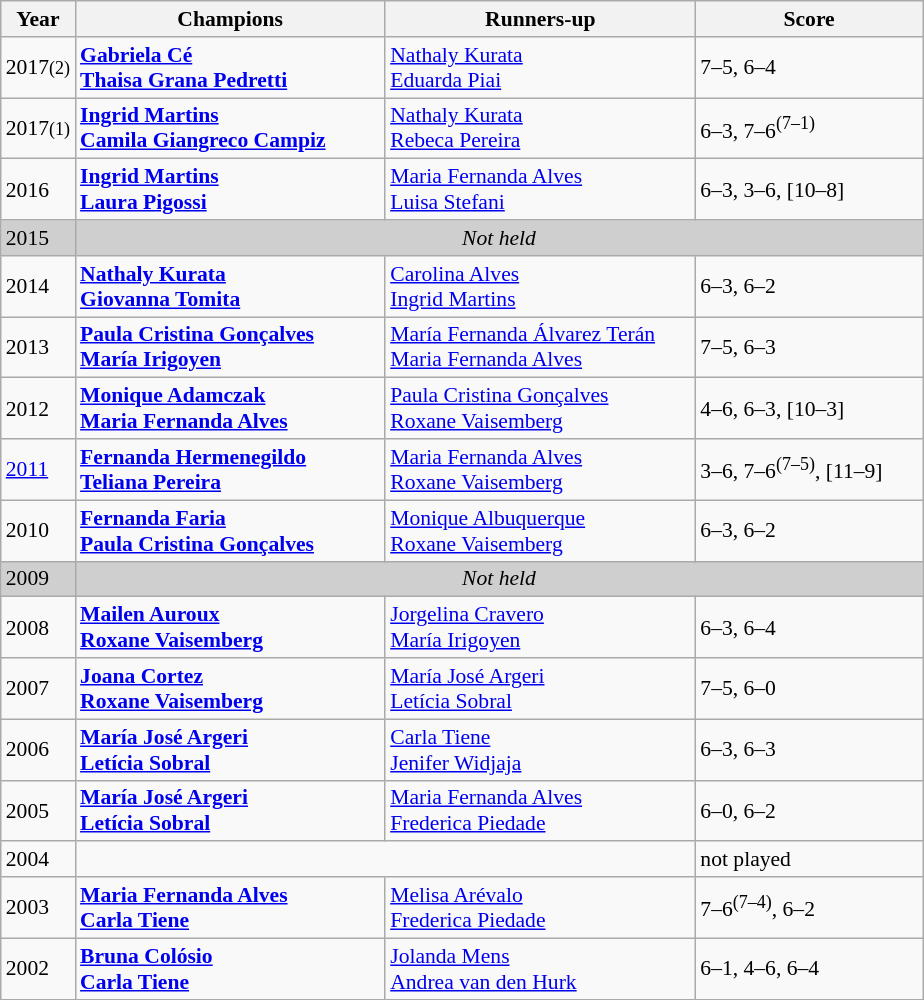<table class="wikitable" style="font-size:90%">
<tr>
<th>Year</th>
<th width="200">Champions</th>
<th width="200">Runners-up</th>
<th width="145">Score</th>
</tr>
<tr>
<td>2017<small>(2)</small></td>
<td> <strong><a href='#'>Gabriela Cé</a></strong> <br>  <strong><a href='#'>Thaisa Grana Pedretti</a></strong></td>
<td> <a href='#'>Nathaly Kurata</a> <br>  <a href='#'>Eduarda Piai</a></td>
<td>7–5, 6–4</td>
</tr>
<tr>
<td>2017<small>(1)</small></td>
<td> <strong><a href='#'>Ingrid Martins</a></strong> <br>  <strong><a href='#'>Camila Giangreco Campiz</a></strong></td>
<td> <a href='#'>Nathaly Kurata</a> <br>  <a href='#'>Rebeca Pereira</a></td>
<td>6–3, 7–6<sup>(7–1)</sup></td>
</tr>
<tr>
<td>2016</td>
<td> <strong><a href='#'>Ingrid Martins</a></strong> <br>  <strong><a href='#'>Laura Pigossi</a></strong></td>
<td> <a href='#'>Maria Fernanda Alves</a> <br>  <a href='#'>Luisa Stefani</a></td>
<td>6–3, 3–6, [10–8]</td>
</tr>
<tr>
<td style="background:#cfcfcf">2015</td>
<td colspan=3 align=center style="background:#cfcfcf"><em>Not held</em></td>
</tr>
<tr>
<td>2014</td>
<td> <strong><a href='#'>Nathaly Kurata</a></strong> <br>  <strong><a href='#'>Giovanna Tomita</a></strong></td>
<td> <a href='#'>Carolina Alves</a> <br>  <a href='#'>Ingrid Martins</a></td>
<td>6–3, 6–2</td>
</tr>
<tr>
<td>2013</td>
<td> <strong><a href='#'>Paula Cristina Gonçalves</a></strong> <br>  <strong><a href='#'>María Irigoyen</a></strong></td>
<td> <a href='#'>María Fernanda Álvarez Terán</a> <br>  <a href='#'>Maria Fernanda Alves</a></td>
<td>7–5, 6–3</td>
</tr>
<tr>
<td>2012</td>
<td> <strong><a href='#'>Monique Adamczak</a></strong> <br>  <strong><a href='#'>Maria Fernanda Alves</a></strong></td>
<td> <a href='#'>Paula Cristina Gonçalves</a> <br>  <a href='#'>Roxane Vaisemberg</a></td>
<td>4–6, 6–3, [10–3]</td>
</tr>
<tr>
<td><a href='#'>2011</a></td>
<td> <strong><a href='#'>Fernanda Hermenegildo</a></strong> <br>  <strong><a href='#'>Teliana Pereira</a></strong></td>
<td> <a href='#'>Maria Fernanda Alves</a> <br>  <a href='#'>Roxane Vaisemberg</a></td>
<td>3–6, 7–6<sup>(7–5)</sup>, [11–9]</td>
</tr>
<tr>
<td>2010</td>
<td> <strong><a href='#'>Fernanda Faria</a></strong> <br>  <strong><a href='#'>Paula Cristina Gonçalves</a></strong></td>
<td> <a href='#'>Monique Albuquerque</a> <br>  <a href='#'>Roxane Vaisemberg</a></td>
<td>6–3, 6–2</td>
</tr>
<tr>
<td style="background:#cfcfcf">2009</td>
<td colspan=3 align=center style="background:#cfcfcf"><em>Not held</em></td>
</tr>
<tr>
<td>2008</td>
<td> <strong><a href='#'>Mailen Auroux</a></strong> <br>  <strong><a href='#'>Roxane Vaisemberg</a></strong></td>
<td> <a href='#'>Jorgelina Cravero</a> <br>  <a href='#'>María Irigoyen</a></td>
<td>6–3, 6–4</td>
</tr>
<tr>
<td>2007</td>
<td> <strong><a href='#'>Joana Cortez</a></strong> <br>  <strong><a href='#'>Roxane Vaisemberg</a></strong></td>
<td> <a href='#'>María José Argeri</a> <br>  <a href='#'>Letícia Sobral</a></td>
<td>7–5, 6–0</td>
</tr>
<tr>
<td>2006</td>
<td> <strong><a href='#'>María José Argeri</a></strong> <br>  <strong><a href='#'>Letícia Sobral</a></strong></td>
<td> <a href='#'>Carla Tiene</a> <br>  <a href='#'>Jenifer Widjaja</a></td>
<td>6–3, 6–3</td>
</tr>
<tr>
<td>2005</td>
<td> <strong><a href='#'>María José Argeri</a></strong> <br>  <strong><a href='#'>Letícia Sobral</a></strong></td>
<td> <a href='#'>Maria Fernanda Alves</a> <br>  <a href='#'>Frederica Piedade</a></td>
<td>6–0, 6–2</td>
</tr>
<tr>
<td>2004</td>
<td colspan=2></td>
<td>not played</td>
</tr>
<tr>
<td>2003</td>
<td> <strong><a href='#'>Maria Fernanda Alves</a></strong> <br>  <strong><a href='#'>Carla Tiene</a></strong></td>
<td> <a href='#'>Melisa Arévalo</a> <br>  <a href='#'>Frederica Piedade</a></td>
<td>7–6<sup>(7–4)</sup>, 6–2</td>
</tr>
<tr>
<td>2002</td>
<td> <strong><a href='#'>Bruna Colósio</a></strong> <br>  <strong><a href='#'>Carla Tiene</a></strong></td>
<td> <a href='#'>Jolanda Mens</a> <br>  <a href='#'>Andrea van den Hurk</a></td>
<td>6–1, 4–6, 6–4</td>
</tr>
</table>
